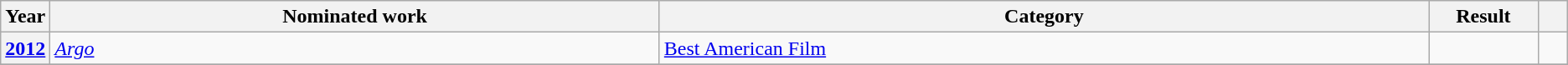<table class=wikitable>
<tr>
<th scope="col" style="width:1em;">Year</th>
<th scope="col" style="width:30em;">Nominated work</th>
<th scope="col" style="width:38em;">Category</th>
<th scope="col" style="width:5em;">Result</th>
<th scope="col" style="width:1em;"></th>
</tr>
<tr>
<th scope="row"><a href='#'>2012</a></th>
<td><em><a href='#'>Argo</a></em></td>
<td><a href='#'>Best American Film</a></td>
<td></td>
<td style="text-align:center;"></td>
</tr>
<tr>
</tr>
</table>
